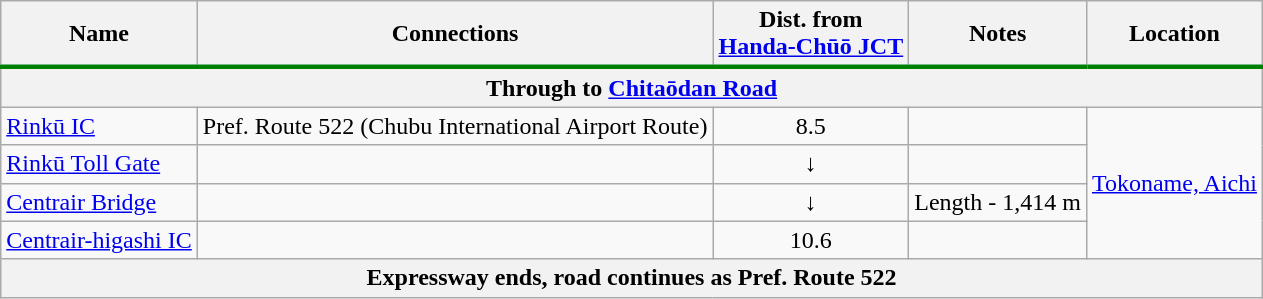<table table class="wikitable">
<tr>
<th style="border-bottom: 3px solid green;">Name</th>
<th style="border-bottom: 3px solid green;">Connections</th>
<th style="border-bottom: 3px solid green;">Dist. from<br><a href='#'>Handa-Chūō JCT</a></th>
<th style="border-bottom: 3px solid green;">Notes</th>
<th style="border-bottom: 3px solid green;">Location</th>
</tr>
<tr>
<th colspan="5" style="text-align: center;"><strong>Through to <a href='#'>Chitaōdan Road</a></strong></th>
</tr>
<tr>
<td><a href='#'>Rinkū IC</a></td>
<td>Pref. Route 522 (Chubu International Airport Route)</td>
<td style="text-align: center;">8.5</td>
<td></td>
<td rowspan="4"><a href='#'>Tokoname, Aichi</a></td>
</tr>
<tr>
<td><a href='#'>Rinkū Toll Gate</a></td>
<td></td>
<td style="text-align: center;">↓</td>
<td></td>
</tr>
<tr>
<td><a href='#'>Centrair Bridge</a></td>
<td></td>
<td style="text-align: center;">↓</td>
<td>Length - 1,414 m</td>
</tr>
<tr>
<td><a href='#'>Centrair-higashi IC</a></td>
<td></td>
<td style="text-align: center;">10.6</td>
<td></td>
</tr>
<tr>
<th colspan="5" style="text-align: center;"><strong>Expressway ends, road continues as Pref. Route 522</strong></th>
</tr>
</table>
